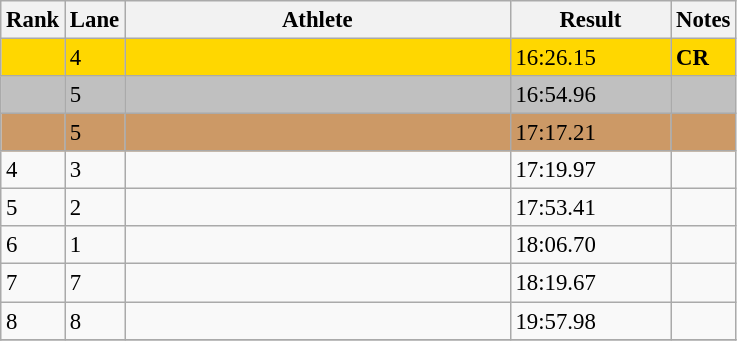<table class="wikitable" style="font-size:95%" style="width:35em;" style="text-align:center">
<tr>
<th>Rank</th>
<th>Lane</th>
<th width=250>Athlete</th>
<th width=100>Result</th>
<th>Notes</th>
</tr>
<tr bgcolor=gold>
<td></td>
<td>4</td>
<td align=left></td>
<td>16:26.15</td>
<td><strong>CR</strong></td>
</tr>
<tr bgcolor=silver>
<td></td>
<td>5</td>
<td align=left></td>
<td>16:54.96</td>
<td></td>
</tr>
<tr bgcolor=cc9966>
<td></td>
<td>5</td>
<td align=left></td>
<td>17:17.21</td>
<td></td>
</tr>
<tr>
<td>4</td>
<td>3</td>
<td align=left></td>
<td>17:19.97</td>
<td></td>
</tr>
<tr>
<td>5</td>
<td>2</td>
<td align=left></td>
<td>17:53.41</td>
<td></td>
</tr>
<tr>
<td>6</td>
<td>1</td>
<td align=left></td>
<td>18:06.70</td>
<td></td>
</tr>
<tr>
<td>7</td>
<td>7</td>
<td align=left></td>
<td>18:19.67</td>
<td></td>
</tr>
<tr>
<td>8</td>
<td>8</td>
<td align=left></td>
<td>19:57.98</td>
<td></td>
</tr>
<tr>
</tr>
</table>
